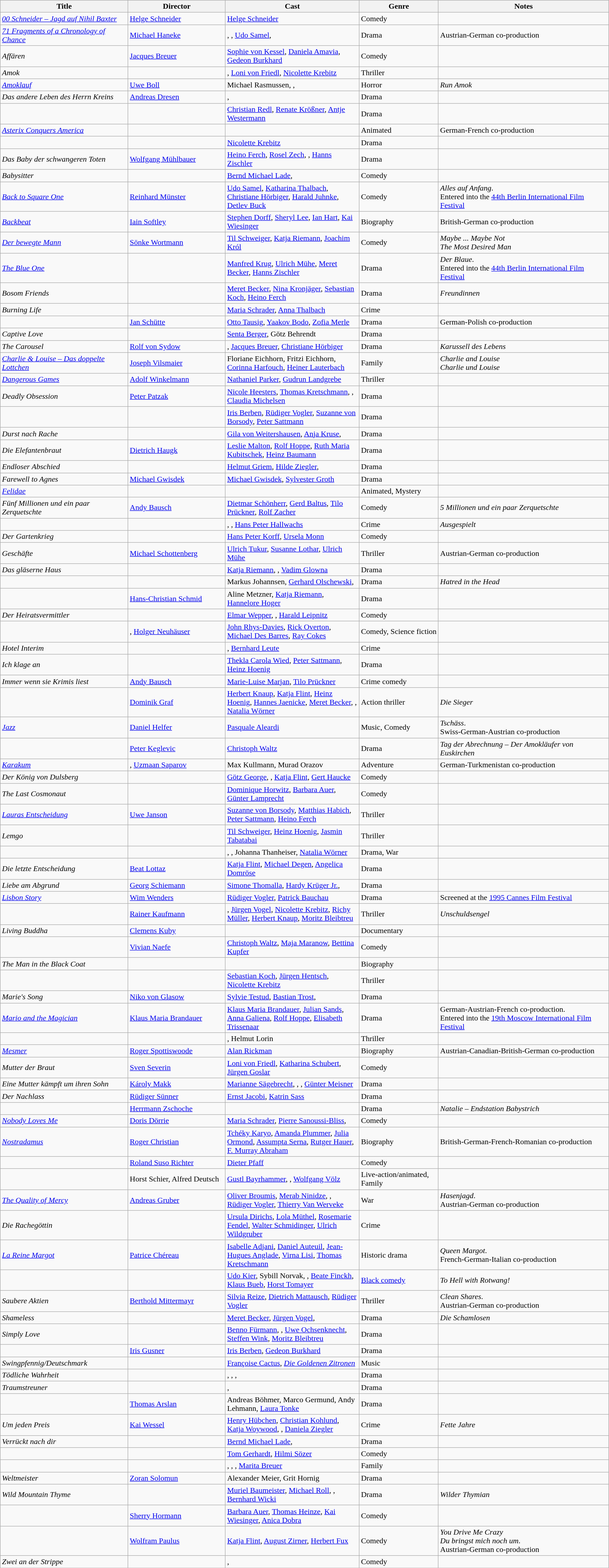<table class="wikitable" width= "100%">
<tr>
<th width=21%>Title</th>
<th width=16%>Director</th>
<th width=22%>Cast</th>
<th width=13%>Genre</th>
<th width=28%>Notes</th>
</tr>
<tr>
<td><em><a href='#'>00 Schneider – Jagd auf Nihil Baxter</a></em></td>
<td><a href='#'>Helge Schneider</a></td>
<td><a href='#'>Helge Schneider</a></td>
<td>Comedy</td>
<td></td>
</tr>
<tr>
<td><em><a href='#'>71 Fragments of a Chronology of Chance</a></em></td>
<td><a href='#'>Michael Haneke</a></td>
<td>, , <a href='#'>Udo Samel</a>, </td>
<td>Drama</td>
<td>Austrian-German co-production</td>
</tr>
<tr>
<td><em>Affären</em></td>
<td><a href='#'>Jacques Breuer</a></td>
<td><a href='#'>Sophie von Kessel</a>, <a href='#'>Daniela Amavia</a>, <a href='#'>Gedeon Burkhard</a></td>
<td>Comedy</td>
<td></td>
</tr>
<tr>
<td><em>Amok</em></td>
<td></td>
<td>, <a href='#'>Loni von Friedl</a>, <a href='#'>Nicolette Krebitz</a></td>
<td>Thriller</td>
<td></td>
</tr>
<tr>
<td><em><a href='#'>Amoklauf</a></em></td>
<td><a href='#'>Uwe Boll</a></td>
<td>Michael Rasmussen, , </td>
<td>Horror</td>
<td> <em>Run Amok</em></td>
</tr>
<tr>
<td><em>Das andere Leben des Herrn Kreins</em></td>
<td><a href='#'>Andreas Dresen</a></td>
<td>, </td>
<td>Drama</td>
<td></td>
</tr>
<tr>
<td><em></em></td>
<td></td>
<td><a href='#'>Christian Redl</a>, <a href='#'>Renate Krößner</a>, <a href='#'>Antje Westermann</a></td>
<td>Drama</td>
<td></td>
</tr>
<tr>
<td><em><a href='#'>Asterix Conquers America</a></em></td>
<td></td>
<td></td>
<td>Animated</td>
<td>German-French co-production</td>
</tr>
<tr>
<td><em></em></td>
<td></td>
<td><a href='#'>Nicolette Krebitz</a></td>
<td>Drama</td>
<td></td>
</tr>
<tr>
<td><em>Das Baby der schwangeren Toten</em></td>
<td><a href='#'>Wolfgang Mühlbauer</a></td>
<td><a href='#'>Heino Ferch</a>, <a href='#'>Rosel Zech</a>, , <a href='#'>Hanns Zischler</a></td>
<td>Drama</td>
<td></td>
</tr>
<tr>
<td><em>Babysitter</em></td>
<td></td>
<td><a href='#'>Bernd Michael Lade</a>, </td>
<td>Comedy</td>
<td></td>
</tr>
<tr>
<td><em><a href='#'>Back to Square One</a></em></td>
<td><a href='#'>Reinhard Münster</a></td>
<td><a href='#'>Udo Samel</a>, <a href='#'>Katharina Thalbach</a>, <a href='#'>Christiane Hörbiger</a>, <a href='#'>Harald Juhnke</a>, <a href='#'>Detlev Buck</a></td>
<td>Comedy</td>
<td> <em>Alles auf Anfang</em>. <br> Entered into the <a href='#'>44th Berlin International Film Festival</a></td>
</tr>
<tr>
<td><em><a href='#'>Backbeat</a></em></td>
<td><a href='#'>Iain Softley</a></td>
<td><a href='#'>Stephen Dorff</a>, <a href='#'>Sheryl Lee</a>, <a href='#'>Ian Hart</a>, <a href='#'>Kai Wiesinger</a></td>
<td>Biography</td>
<td>British-German co-production</td>
</tr>
<tr>
<td><em><a href='#'>Der bewegte Mann</a></em></td>
<td><a href='#'>Sönke Wortmann</a></td>
<td><a href='#'>Til Schweiger</a>, <a href='#'>Katja Riemann</a>, <a href='#'>Joachim Król</a></td>
<td>Comedy</td>
<td> <em>Maybe ... Maybe Not</em> <br>  <em>The Most Desired Man</em></td>
</tr>
<tr>
<td><em><a href='#'>The Blue One</a></em></td>
<td></td>
<td><a href='#'>Manfred Krug</a>, <a href='#'>Ulrich Mühe</a>, <a href='#'>Meret Becker</a>, <a href='#'>Hanns Zischler</a></td>
<td>Drama</td>
<td> <em>Der Blaue</em>. <br> Entered into the <a href='#'>44th Berlin International Film Festival</a></td>
</tr>
<tr>
<td><em>Bosom Friends</em></td>
<td></td>
<td><a href='#'>Meret Becker</a>, <a href='#'>Nina Kronjäger</a>, <a href='#'>Sebastian Koch</a>, <a href='#'>Heino Ferch</a></td>
<td>Drama</td>
<td> <em>Freundinnen</em></td>
</tr>
<tr>
<td><em>Burning Life</em></td>
<td></td>
<td><a href='#'>Maria Schrader</a>, <a href='#'>Anna Thalbach</a></td>
<td>Crime</td>
<td></td>
</tr>
<tr>
<td><em></em></td>
<td><a href='#'>Jan Schütte</a></td>
<td><a href='#'>Otto Tausig</a>, <a href='#'>Yaakov Bodo</a>, <a href='#'>Zofia Merle</a></td>
<td>Drama</td>
<td>German-Polish co-production</td>
</tr>
<tr>
<td><em>Captive Love</em></td>
<td></td>
<td><a href='#'>Senta Berger</a>, Götz Behrendt</td>
<td>Drama</td>
<td></td>
</tr>
<tr>
<td><em>The Carousel</em></td>
<td><a href='#'>Rolf von Sydow</a></td>
<td>, <a href='#'>Jacques Breuer</a>, <a href='#'>Christiane Hörbiger</a></td>
<td>Drama</td>
<td> <em>Karussell des Lebens</em></td>
</tr>
<tr>
<td><em><a href='#'>Charlie & Louise – Das doppelte Lottchen</a></em></td>
<td><a href='#'>Joseph Vilsmaier</a></td>
<td>Floriane Eichhorn, Fritzi Eichhorn, <a href='#'>Corinna Harfouch</a>, <a href='#'>Heiner Lauterbach</a></td>
<td>Family</td>
<td> <em>Charlie and Louise</em> <br>  <em>Charlie und Louise</em></td>
</tr>
<tr>
<td><em><a href='#'>Dangerous Games</a></em></td>
<td><a href='#'>Adolf Winkelmann</a></td>
<td><a href='#'>Nathaniel Parker</a>, <a href='#'>Gudrun Landgrebe</a></td>
<td>Thriller</td>
<td></td>
</tr>
<tr>
<td><em>Deadly Obsession</em></td>
<td><a href='#'>Peter Patzak</a></td>
<td><a href='#'>Nicole Heesters</a>, <a href='#'>Thomas Kretschmann</a>, , <a href='#'>Claudia Michelsen</a></td>
<td>Drama</td>
<td></td>
</tr>
<tr>
<td><em></em></td>
<td></td>
<td><a href='#'>Iris Berben</a>, <a href='#'>Rüdiger Vogler</a>, <a href='#'>Suzanne von Borsody</a>, <a href='#'>Peter Sattmann</a></td>
<td>Drama</td>
<td></td>
</tr>
<tr>
<td><em>Durst nach Rache</em></td>
<td></td>
<td><a href='#'>Gila von Weitershausen</a>, <a href='#'>Anja Kruse</a>, </td>
<td>Drama</td>
<td></td>
</tr>
<tr>
<td><em>Die Elefantenbraut</em></td>
<td><a href='#'>Dietrich Haugk</a></td>
<td><a href='#'>Leslie Malton</a>, <a href='#'>Rolf Hoppe</a>, <a href='#'>Ruth Maria Kubitschek</a>, <a href='#'>Heinz Baumann</a></td>
<td>Drama</td>
<td></td>
</tr>
<tr>
<td><em>Endloser Abschied</em></td>
<td></td>
<td><a href='#'>Helmut Griem</a>, <a href='#'>Hilde Ziegler</a>, </td>
<td>Drama</td>
<td></td>
</tr>
<tr>
<td><em>Farewell to Agnes</em></td>
<td><a href='#'>Michael Gwisdek</a></td>
<td><a href='#'>Michael Gwisdek</a>, <a href='#'>Sylvester Groth</a></td>
<td>Drama</td>
<td></td>
</tr>
<tr>
<td><em><a href='#'>Felidae</a></em></td>
<td></td>
<td></td>
<td>Animated, Mystery</td>
<td></td>
</tr>
<tr>
<td><em>Fünf Millionen und ein paar Zerquetschte</em></td>
<td><a href='#'>Andy Bausch</a></td>
<td><a href='#'>Dietmar Schönherr</a>, <a href='#'>Gerd Baltus</a>, <a href='#'>Tilo Prückner</a>, <a href='#'>Rolf Zacher</a></td>
<td>Comedy</td>
<td> <em>5 Millionen und ein paar Zerquetschte</em></td>
</tr>
<tr>
<td><em></em></td>
<td></td>
<td>, , <a href='#'>Hans Peter Hallwachs</a></td>
<td>Crime</td>
<td> <em>Ausgespielt</em></td>
</tr>
<tr>
<td><em>Der Gartenkrieg</em></td>
<td></td>
<td><a href='#'>Hans Peter Korff</a>, <a href='#'>Ursela Monn</a></td>
<td>Comedy</td>
<td></td>
</tr>
<tr>
<td><em>Geschäfte</em></td>
<td><a href='#'>Michael Schottenberg</a></td>
<td><a href='#'>Ulrich Tukur</a>, <a href='#'>Susanne Lothar</a>, <a href='#'>Ulrich Mühe</a></td>
<td>Thriller</td>
<td>Austrian-German co-production</td>
</tr>
<tr>
<td><em>Das gläserne Haus</em></td>
<td></td>
<td><a href='#'>Katja Riemann</a>, , <a href='#'>Vadim Glowna</a></td>
<td>Drama</td>
<td></td>
</tr>
<tr>
<td><em></em></td>
<td></td>
<td>Markus Johannsen, <a href='#'>Gerhard Olschewski</a>, </td>
<td>Drama</td>
<td> <em>Hatred in the Head</em></td>
</tr>
<tr>
<td><em></em></td>
<td><a href='#'>Hans-Christian Schmid</a></td>
<td>Aline Metzner, <a href='#'>Katja Riemann</a>, <a href='#'>Hannelore Hoger</a></td>
<td>Drama</td>
<td></td>
</tr>
<tr>
<td><em>Der Heiratsvermittler</em></td>
<td></td>
<td><a href='#'>Elmar Wepper</a>, , <a href='#'>Harald Leipnitz</a></td>
<td>Comedy</td>
<td></td>
</tr>
<tr>
<td><em></em></td>
<td>, <a href='#'>Holger Neuhäuser</a></td>
<td><a href='#'>John Rhys-Davies</a>, <a href='#'>Rick Overton</a>, <a href='#'>Michael Des Barres</a>, <a href='#'>Ray Cokes</a></td>
<td>Comedy, Science fiction</td>
<td></td>
</tr>
<tr>
<td><em>Hotel Interim</em></td>
<td></td>
<td>, <a href='#'>Bernhard Leute</a></td>
<td>Crime</td>
<td></td>
</tr>
<tr>
<td><em>Ich klage an</em></td>
<td></td>
<td><a href='#'>Thekla Carola Wied</a>, <a href='#'>Peter Sattmann</a>, <a href='#'>Heinz Hoenig</a></td>
<td>Drama</td>
<td></td>
</tr>
<tr>
<td><em>Immer wenn sie Krimis liest</em></td>
<td><a href='#'>Andy Bausch</a></td>
<td><a href='#'>Marie-Luise Marjan</a>, <a href='#'>Tilo Prückner</a></td>
<td>Crime comedy</td>
<td></td>
</tr>
<tr>
<td><em></em></td>
<td><a href='#'>Dominik Graf</a></td>
<td><a href='#'>Herbert Knaup</a>, <a href='#'>Katja Flint</a>, <a href='#'>Heinz Hoenig</a>, <a href='#'>Hannes Jaenicke</a>, <a href='#'>Meret Becker</a>, , <a href='#'>Natalia Wörner</a></td>
<td>Action thriller</td>
<td> <em>Die Sieger</em></td>
</tr>
<tr>
<td><em><a href='#'>Jazz</a></em></td>
<td><a href='#'>Daniel Helfer</a></td>
<td><a href='#'>Pasquale Aleardi</a></td>
<td>Music, Comedy</td>
<td> <em>Tschäss</em>. <br> Swiss-German-Austrian co-production</td>
</tr>
<tr>
<td><em></em></td>
<td><a href='#'>Peter Keglevic</a></td>
<td><a href='#'>Christoph Waltz</a></td>
<td>Drama</td>
<td> <em>Tag der Abrechnung – Der Amokläufer von Euskirchen</em></td>
</tr>
<tr>
<td><em><a href='#'>Karakum</a></em></td>
<td>, <a href='#'>Uzmaan Saparov</a></td>
<td>Max Kullmann, Murad Orazov</td>
<td>Adventure</td>
<td>German-Turkmenistan co-production</td>
</tr>
<tr>
<td><em>Der König von Dulsberg</em></td>
<td></td>
<td><a href='#'>Götz George</a>, , <a href='#'>Katja Flint</a>, <a href='#'>Gert Haucke</a></td>
<td>Comedy</td>
<td></td>
</tr>
<tr>
<td><em>The Last Cosmonaut</em></td>
<td></td>
<td><a href='#'>Dominique Horwitz</a>, <a href='#'>Barbara Auer</a>, <a href='#'>Günter Lamprecht</a></td>
<td>Comedy</td>
<td></td>
</tr>
<tr>
<td><em><a href='#'>Lauras Entscheidung</a></em></td>
<td><a href='#'>Uwe Janson</a></td>
<td><a href='#'>Suzanne von Borsody</a>, <a href='#'>Matthias Habich</a>, <a href='#'>Peter Sattmann</a>, <a href='#'>Heino Ferch</a></td>
<td>Thriller</td>
<td></td>
</tr>
<tr>
<td><em>Lemgo</em></td>
<td></td>
<td><a href='#'>Til Schweiger</a>, <a href='#'>Heinz Hoenig</a>, <a href='#'>Jasmin Tabatabai</a></td>
<td>Thriller</td>
<td></td>
</tr>
<tr>
<td><em></em></td>
<td></td>
<td>, , Johanna Thanheiser, <a href='#'>Natalia Wörner</a></td>
<td>Drama, War</td>
<td></td>
</tr>
<tr>
<td><em>Die letzte Entscheidung</em></td>
<td><a href='#'>Beat Lottaz</a></td>
<td><a href='#'>Katja Flint</a>, <a href='#'>Michael Degen</a>, <a href='#'>Angelica Domröse</a></td>
<td>Drama</td>
<td></td>
</tr>
<tr>
<td><em>Liebe am Abgrund</em></td>
<td><a href='#'>Georg Schiemann</a></td>
<td><a href='#'>Simone Thomalla</a>, <a href='#'>Hardy Krüger Jr.</a>, </td>
<td>Drama</td>
<td></td>
</tr>
<tr>
<td><em><a href='#'>Lisbon Story</a></em></td>
<td><a href='#'>Wim Wenders</a></td>
<td><a href='#'>Rüdiger Vogler</a>, <a href='#'>Patrick Bauchau</a></td>
<td>Drama</td>
<td>Screened at the <a href='#'>1995 Cannes Film Festival</a></td>
</tr>
<tr>
<td><em></em></td>
<td><a href='#'>Rainer Kaufmann</a></td>
<td>, <a href='#'>Jürgen Vogel</a>, <a href='#'>Nicolette Krebitz</a>, <a href='#'>Richy Müller</a>, <a href='#'>Herbert Knaup</a>, <a href='#'>Moritz Bleibtreu</a></td>
<td>Thriller</td>
<td> <em>Unschuldsengel</em></td>
</tr>
<tr>
<td><em>Living Buddha</em></td>
<td><a href='#'>Clemens Kuby</a></td>
<td></td>
<td>Documentary</td>
<td></td>
</tr>
<tr>
<td><em></em></td>
<td><a href='#'>Vivian Naefe</a></td>
<td><a href='#'>Christoph Waltz</a>, <a href='#'>Maja Maranow</a>, <a href='#'>Bettina Kupfer</a></td>
<td>Comedy</td>
<td></td>
</tr>
<tr>
<td><em>The Man in the Black Coat</em></td>
<td></td>
<td></td>
<td>Biography</td>
<td></td>
</tr>
<tr>
<td><em></em></td>
<td></td>
<td><a href='#'>Sebastian Koch</a>, <a href='#'>Jürgen Hentsch</a>, <a href='#'>Nicolette Krebitz</a></td>
<td>Thriller</td>
<td></td>
</tr>
<tr>
<td><em>Marie's Song</em></td>
<td><a href='#'>Niko von Glasow</a></td>
<td><a href='#'>Sylvie Testud</a>, <a href='#'>Bastian Trost</a>, </td>
<td>Drama</td>
<td></td>
</tr>
<tr>
<td><em><a href='#'>Mario and the Magician</a></em></td>
<td><a href='#'>Klaus Maria Brandauer</a></td>
<td><a href='#'>Klaus Maria Brandauer</a>, <a href='#'>Julian Sands</a>, <a href='#'>Anna Galiena</a>, <a href='#'>Rolf Hoppe</a>, <a href='#'>Elisabeth Trissenaar</a></td>
<td>Drama</td>
<td>German-Austrian-French co-production. <br> Entered into the <a href='#'>19th Moscow International Film Festival</a></td>
</tr>
<tr>
<td><em></em></td>
<td></td>
<td>, Helmut Lorin</td>
<td>Thriller</td>
<td></td>
</tr>
<tr>
<td><em><a href='#'>Mesmer</a></em></td>
<td><a href='#'>Roger Spottiswoode</a></td>
<td><a href='#'>Alan Rickman</a></td>
<td>Biography</td>
<td>Austrian-Canadian-British-German co-production</td>
</tr>
<tr>
<td><em>Mutter der Braut</em></td>
<td><a href='#'>Sven Severin</a></td>
<td><a href='#'>Loni von Friedl</a>, <a href='#'>Katharina Schubert</a>, <a href='#'>Jürgen Goslar</a></td>
<td>Comedy</td>
<td></td>
</tr>
<tr>
<td><em>Eine Mutter kämpft um ihren Sohn</em></td>
<td><a href='#'>Károly Makk</a></td>
<td><a href='#'>Marianne Sägebrecht</a>, , , <a href='#'>Günter Meisner</a></td>
<td>Drama</td>
<td></td>
</tr>
<tr>
<td><em>Der Nachlass</em></td>
<td><a href='#'>Rüdiger Sünner</a></td>
<td><a href='#'>Ernst Jacobi</a>, <a href='#'>Katrin Sass</a></td>
<td>Drama</td>
<td></td>
</tr>
<tr>
<td><em></em></td>
<td><a href='#'>Herrmann Zschoche</a></td>
<td></td>
<td>Drama</td>
<td> <em>Natalie – Endstation Babystrich</em></td>
</tr>
<tr>
<td><em><a href='#'>Nobody Loves Me</a></em></td>
<td><a href='#'>Doris Dörrie</a></td>
<td><a href='#'>Maria Schrader</a>, <a href='#'>Pierre Sanoussi-Bliss</a>, </td>
<td>Comedy</td>
<td></td>
</tr>
<tr>
<td><em><a href='#'>Nostradamus</a></em></td>
<td><a href='#'>Roger Christian</a></td>
<td><a href='#'>Tchéky Karyo</a>, <a href='#'>Amanda Plummer</a>, <a href='#'>Julia Ormond</a>, <a href='#'>Assumpta Serna</a>, <a href='#'>Rutger Hauer</a>, <a href='#'>F. Murray Abraham</a></td>
<td>Biography</td>
<td>British-German-French-Romanian co-production</td>
</tr>
<tr>
<td><em></em></td>
<td><a href='#'>Roland Suso Richter</a></td>
<td><a href='#'>Dieter Pfaff</a></td>
<td>Comedy</td>
<td></td>
</tr>
<tr>
<td><em></em></td>
<td>Horst Schier, Alfred Deutsch</td>
<td><a href='#'>Gustl Bayrhammer</a>, , <a href='#'>Wolfgang Völz</a></td>
<td>Live-action/animated, Family</td>
<td></td>
</tr>
<tr>
<td><em><a href='#'>The Quality of Mercy</a></em></td>
<td><a href='#'>Andreas Gruber</a></td>
<td><a href='#'>Oliver Broumis</a>, <a href='#'>Merab Ninidze</a>, , <a href='#'>Rüdiger Vogler</a>, <a href='#'>Thierry Van Werveke</a></td>
<td>War</td>
<td> <em>Hasenjagd</em>. <br> Austrian-German co-production</td>
</tr>
<tr>
<td><em>Die Rachegöttin</em></td>
<td></td>
<td><a href='#'>Ursula Dirichs</a>, <a href='#'>Lola Müthel</a>, <a href='#'>Rosemarie Fendel</a>, <a href='#'>Walter Schmidinger</a>, <a href='#'>Ulrich Wildgruber</a></td>
<td>Crime</td>
<td></td>
</tr>
<tr>
<td><em><a href='#'>La Reine Margot</a></em></td>
<td><a href='#'>Patrice Chéreau</a></td>
<td><a href='#'>Isabelle Adjani</a>, <a href='#'>Daniel Auteuil</a>, <a href='#'>Jean-Hugues Anglade</a>, <a href='#'>Virna Lisi</a>, <a href='#'>Thomas Kretschmann</a></td>
<td>Historic drama</td>
<td> <em>Queen Margot</em>. <br> French-German-Italian co-production</td>
</tr>
<tr>
<td><em></em></td>
<td></td>
<td><a href='#'>Udo Kier</a>, Sybill Norvak, , <a href='#'>Beate Finckh</a>, <a href='#'>Klaus Bueb</a>, <a href='#'>Horst Tomayer</a></td>
<td><a href='#'>Black comedy</a></td>
<td> <em>To Hell with Rotwang!</em></td>
</tr>
<tr>
<td><em>Saubere Aktien</em></td>
<td><a href='#'>Berthold Mittermayr</a></td>
<td><a href='#'>Silvia Reize</a>, <a href='#'>Dietrich Mattausch</a>, <a href='#'>Rüdiger Vogler</a></td>
<td>Thriller</td>
<td> <em>Clean Shares</em>. <br> Austrian-German co-production</td>
</tr>
<tr>
<td><em>Shameless</em></td>
<td></td>
<td><a href='#'>Meret Becker</a>, <a href='#'>Jürgen Vogel</a>, </td>
<td>Drama</td>
<td> <em>Die Schamlosen</em></td>
</tr>
<tr>
<td><em>Simply Love</em></td>
<td></td>
<td><a href='#'>Benno Fürmann</a>, , <a href='#'>Uwe Ochsenknecht</a>, <a href='#'>Steffen Wink</a>, <a href='#'>Moritz Bleibtreu</a></td>
<td>Drama</td>
<td></td>
</tr>
<tr>
<td><em></em></td>
<td><a href='#'>Iris Gusner</a></td>
<td><a href='#'>Iris Berben</a>, <a href='#'>Gedeon Burkhard</a></td>
<td>Drama</td>
<td></td>
</tr>
<tr>
<td><em>Swingpfennig/Deutschmark</em></td>
<td></td>
<td><a href='#'>Françoise Cactus</a>, <em><a href='#'>Die Goldenen Zitronen</a></em></td>
<td>Music</td>
<td></td>
</tr>
<tr>
<td><em>Tödliche Wahrheit</em></td>
<td></td>
<td>, , , </td>
<td>Drama</td>
<td></td>
</tr>
<tr>
<td><em>Traumstreuner</em></td>
<td></td>
<td>, </td>
<td>Drama</td>
<td></td>
</tr>
<tr>
<td><em></em></td>
<td><a href='#'>Thomas Arslan</a></td>
<td>Andreas Böhmer, Marco Germund, Andy Lehmann, <a href='#'>Laura Tonke</a></td>
<td>Drama</td>
<td></td>
</tr>
<tr>
<td><em>Um jeden Preis</em></td>
<td><a href='#'>Kai Wessel</a></td>
<td><a href='#'>Henry Hübchen</a>, <a href='#'>Christian Kohlund</a>, <a href='#'>Katja Woywood</a>, , <a href='#'>Daniela Ziegler</a></td>
<td>Crime</td>
<td> <em>Fette Jahre</em></td>
</tr>
<tr>
<td><em>Verrückt nach dir</em></td>
<td></td>
<td><a href='#'>Bernd Michael Lade</a>, </td>
<td>Drama</td>
<td></td>
</tr>
<tr>
<td><em></em></td>
<td></td>
<td><a href='#'>Tom Gerhardt</a>, <a href='#'>Hilmi Sözer</a></td>
<td>Comedy</td>
<td></td>
</tr>
<tr>
<td><em></em></td>
<td></td>
<td>, , , <a href='#'>Marita Breuer</a></td>
<td>Family</td>
<td></td>
</tr>
<tr>
<td><em>Weltmeister</em></td>
<td><a href='#'>Zoran Solomun</a></td>
<td>Alexander Meier, Grit Hornig</td>
<td>Drama</td>
<td></td>
</tr>
<tr>
<td><em>Wild Mountain Thyme</em></td>
<td></td>
<td><a href='#'>Muriel Baumeister</a>, <a href='#'>Michael Roll</a>, , <a href='#'>Bernhard Wicki</a></td>
<td>Drama</td>
<td> <em>Wilder Thymian</em></td>
</tr>
<tr>
<td><em></em></td>
<td><a href='#'>Sherry Hormann</a></td>
<td><a href='#'>Barbara Auer</a>, <a href='#'>Thomas Heinze</a>, <a href='#'>Kai Wiesinger</a>, <a href='#'>Anica Dobra</a></td>
<td>Comedy</td>
<td></td>
</tr>
<tr>
<td><em></em></td>
<td><a href='#'>Wolfram Paulus</a></td>
<td><a href='#'>Katja Flint</a>, <a href='#'>August Zirner</a>, <a href='#'>Herbert Fux</a></td>
<td>Comedy</td>
<td> <em>You Drive Me Crazy</em> <br>  <em>Du bringst mich noch um</em>. <br> Austrian-German co-production</td>
</tr>
<tr>
<td><em>Zwei an der Strippe</em></td>
<td></td>
<td>, </td>
<td>Comedy</td>
<td></td>
</tr>
<tr>
</tr>
</table>
